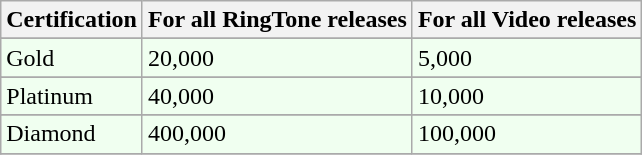<table class=wikitable>
<tr>
<th>Certification</th>
<th>For all RingTone releases</th>
<th>For all Video releases</th>
</tr>
<tr>
</tr>
<tr bgcolor="#F0FFF0">
<td>Gold</td>
<td>20,000</td>
<td>5,000</td>
</tr>
<tr>
</tr>
<tr bgcolor="#F0FFF0">
<td>Platinum</td>
<td>40,000</td>
<td>10,000</td>
</tr>
<tr>
</tr>
<tr bgcolor="#F0FFF0">
<td>Diamond</td>
<td>400,000</td>
<td>100,000</td>
</tr>
<tr>
</tr>
</table>
